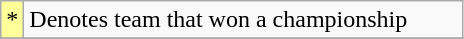<table class="wikitable">
<tr>
<td bgcolor="#FFFF99" width="5%">*</td>
<td>Denotes team that won a championship</td>
</tr>
<tr>
</tr>
</table>
